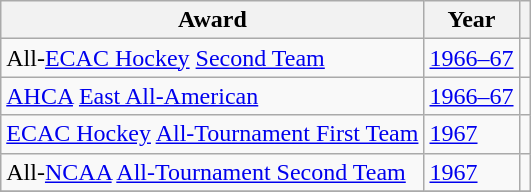<table class="wikitable">
<tr>
<th>Award</th>
<th>Year</th>
<th></th>
</tr>
<tr>
<td>All-<a href='#'>ECAC Hockey</a> <a href='#'>Second Team</a></td>
<td><a href='#'>1966–67</a></td>
<td></td>
</tr>
<tr>
<td><a href='#'>AHCA</a> <a href='#'>East All-American</a></td>
<td><a href='#'>1966–67</a></td>
<td></td>
</tr>
<tr>
<td><a href='#'>ECAC Hockey</a> <a href='#'>All-Tournament First Team</a></td>
<td><a href='#'>1967</a></td>
<td></td>
</tr>
<tr>
<td>All-<a href='#'>NCAA</a> <a href='#'>All-Tournament Second Team</a></td>
<td><a href='#'>1967</a></td>
<td></td>
</tr>
<tr>
</tr>
</table>
